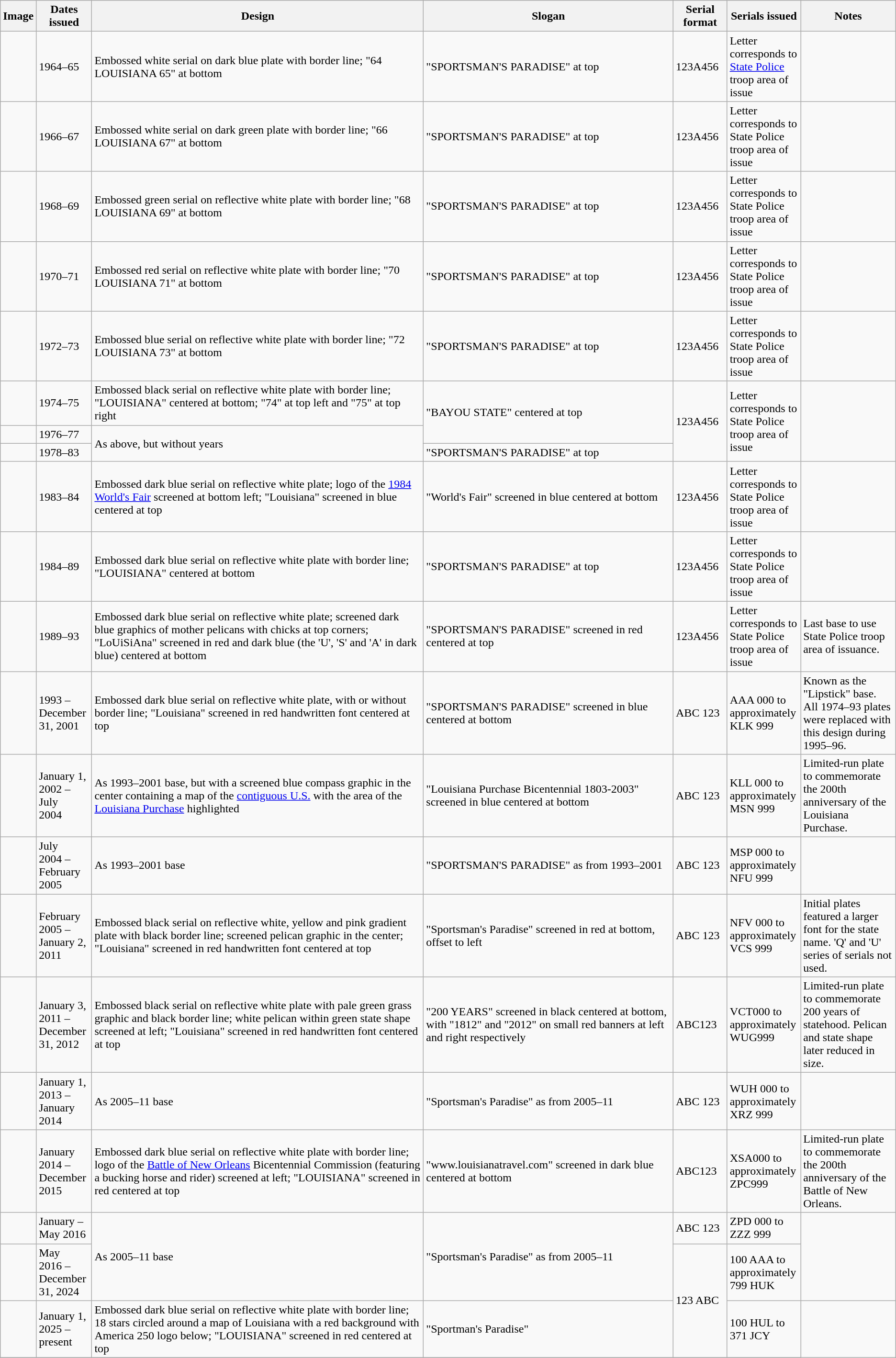<table class=wikitable>
<tr>
<th>Image</th>
<th style="width:70px;">Dates issued</th>
<th>Design</th>
<th>Slogan</th>
<th>Serial format</th>
<th style="width:95px;">Serials issued</th>
<th style="width:125px;">Notes</th>
</tr>
<tr>
<td></td>
<td>1964–65</td>
<td>Embossed white serial on dark blue plate with border line; "64 LOUISIANA 65" at bottom</td>
<td>"SPORTSMAN'S PARADISE" at top</td>
<td>123A456</td>
<td>Letter corresponds to <a href='#'>State Police</a> troop area of issue</td>
<td></td>
</tr>
<tr>
<td></td>
<td>1966–67</td>
<td>Embossed white serial on dark green plate with border line; "66 LOUISIANA 67" at bottom</td>
<td>"SPORTSMAN'S PARADISE" at top</td>
<td>123A456</td>
<td>Letter corresponds to State Police troop area of issue</td>
<td></td>
</tr>
<tr>
<td></td>
<td>1968–69</td>
<td>Embossed green serial on reflective white plate with border line; "68 LOUISIANA 69" at bottom</td>
<td>"SPORTSMAN'S PARADISE" at top</td>
<td>123A456</td>
<td>Letter corresponds to State Police troop area of issue</td>
<td></td>
</tr>
<tr>
<td></td>
<td>1970–71</td>
<td>Embossed red serial on reflective white plate with border line; "70 LOUISIANA 71" at bottom</td>
<td>"SPORTSMAN'S PARADISE" at top</td>
<td>123A456</td>
<td>Letter corresponds to State Police troop area of issue</td>
<td></td>
</tr>
<tr>
<td></td>
<td>1972–73</td>
<td>Embossed blue serial on reflective white plate with border line; "72 LOUISIANA 73" at bottom</td>
<td>"SPORTSMAN'S PARADISE" at top</td>
<td>123A456</td>
<td>Letter corresponds to State Police troop area of issue</td>
<td></td>
</tr>
<tr>
<td></td>
<td>1974–75</td>
<td>Embossed black serial on reflective white plate with border line; "LOUISIANA" centered at bottom; "74" at top left and "75" at top right</td>
<td rowspan="2">"BAYOU STATE" centered at top</td>
<td rowspan="3">123A456</td>
<td rowspan="3">Letter corresponds to State Police troop area of issue</td>
<td rowspan="3"></td>
</tr>
<tr>
<td></td>
<td>1976–77</td>
<td rowspan="2">As above, but without years</td>
</tr>
<tr>
<td></td>
<td>1978–83</td>
<td>"SPORTSMAN'S PARADISE" at top</td>
</tr>
<tr>
<td></td>
<td>1983–84</td>
<td>Embossed dark blue serial on reflective white plate; logo of the <a href='#'>1984 World's Fair</a> screened at bottom left; "Louisiana" screened in blue centered at top</td>
<td>"World's Fair" screened in blue centered at bottom</td>
<td>123A456</td>
<td>Letter corresponds to State Police troop area of issue</td>
<td></td>
</tr>
<tr>
<td></td>
<td>1984–89</td>
<td>Embossed dark blue serial on reflective white plate with border line; "LOUISIANA" centered at bottom</td>
<td>"SPORTSMAN'S PARADISE" at top</td>
<td>123A456</td>
<td>Letter corresponds to State Police troop area of issue</td>
<td></td>
</tr>
<tr>
<td></td>
<td>1989–93</td>
<td>Embossed dark blue serial on reflective white plate; screened dark blue graphics of mother pelicans with chicks at top corners; "LoUiSiAna" screened in red and dark blue (the 'U', 'S' and 'A' in dark blue) centered at bottom</td>
<td>"SPORTSMAN'S PARADISE" screened in red centered at top</td>
<td>123A456</td>
<td>Letter corresponds to State Police troop area of issue</td>
<td>Last base to use State Police troop area of issuance.</td>
</tr>
<tr>
<td></td>
<td>1993 – December 31, 2001</td>
<td>Embossed dark blue serial on reflective white plate, with or without border line; "Louisiana" screened in red handwritten font centered at top</td>
<td>"SPORTSMAN'S PARADISE" screened in blue centered at bottom</td>
<td>ABC 123</td>
<td>AAA 000 to approximately KLK 999</td>
<td>Known as the "Lipstick" base. All 1974–93 plates were replaced with this design during 1995–96.</td>
</tr>
<tr>
<td></td>
<td>January 1, 2002 – July<br>2004</td>
<td>As 1993–2001 base, but with a screened blue compass graphic in the center containing a map of the <a href='#'>contiguous U.S.</a> with the area of the <a href='#'>Louisiana Purchase</a> highlighted</td>
<td>"Louisiana Purchase Bicentennial 1803-2003" screened in blue centered at bottom</td>
<td>ABC 123</td>
<td>KLL 000 to approximately MSN 999</td>
<td>Limited-run plate to commemorate the 200th anniversary of the Louisiana Purchase.</td>
</tr>
<tr>
<td></td>
<td>July 2004 – February 2005</td>
<td>As 1993–2001 base</td>
<td>"SPORTSMAN'S PARADISE" as from 1993–2001</td>
<td>ABC 123</td>
<td>MSP 000 to approximately NFU 999</td>
<td></td>
</tr>
<tr>
<td></td>
<td>February 2005 – January 2, 2011</td>
<td>Embossed black serial on reflective white, yellow and pink gradient plate with black border line; screened pelican graphic in the center; "Louisiana" screened in red handwritten font centered at top</td>
<td>"Sportsman's Paradise" screened in red at bottom, offset to left</td>
<td>ABC 123</td>
<td>NFV 000 to approximately VCS 999</td>
<td>Initial plates featured a larger font for the state name. 'Q' and 'U' series of serials not used.</td>
</tr>
<tr>
<td></td>
<td>January 3, 2011 – December 31, 2012</td>
<td>Embossed black serial on reflective white plate with pale green grass graphic and black border line; white pelican within green state shape screened at left; "Louisiana" screened in red handwritten font centered at top</td>
<td>"200 YEARS" screened in black centered at bottom, with "1812" and "2012" on small red banners at left and right respectively</td>
<td>ABC123</td>
<td>VCT000 to approximately WUG999</td>
<td>Limited-run plate to commemorate 200 years of statehood. Pelican and state shape later reduced in size.</td>
</tr>
<tr>
<td></td>
<td>January 1, 2013 – January 2014</td>
<td>As 2005–11 base</td>
<td>"Sportsman's Paradise" as from 2005–11</td>
<td>ABC 123</td>
<td>WUH 000 to approximately XRZ 999</td>
<td></td>
</tr>
<tr>
<td></td>
<td>January 2014 – December 2015</td>
<td>Embossed dark blue serial on reflective white plate with border line; logo of the <a href='#'>Battle of New Orleans</a> Bicentennial Commission (featuring a bucking horse and rider) screened at left; "LOUISIANA" screened in red centered at top</td>
<td>"www.louisianatravel.com" screened in dark blue centered at bottom</td>
<td>ABC123</td>
<td>XSA000 to approximately ZPC999</td>
<td>Limited-run plate to commemorate the 200th anniversary of the Battle of New Orleans.</td>
</tr>
<tr>
<td></td>
<td>January – May 2016</td>
<td rowspan="2">As 2005–11 base</td>
<td rowspan="2">"Sportsman's Paradise" as from 2005–11</td>
<td>ABC 123</td>
<td>ZPD 000 to ZZZ 999</td>
<td rowspan="2"></td>
</tr>
<tr>
<td></td>
<td>May 2016 – December 31, 2024</td>
<td rowspan="2">123 ABC</td>
<td>100 AAA to approximately 799 HUK</td>
</tr>
<tr>
<td></td>
<td>January 1, 2025 – present</td>
<td>Embossed dark blue serial on reflective white plate with border line; 18 stars circled around a map of Louisiana with a red background with America 250 logo below; "LOUISIANA" screened in red centered at top</td>
<td>"Sportman's Paradise"</td>
<td>100 HUL to 371 JCY </td>
</tr>
<tr>
</tr>
</table>
